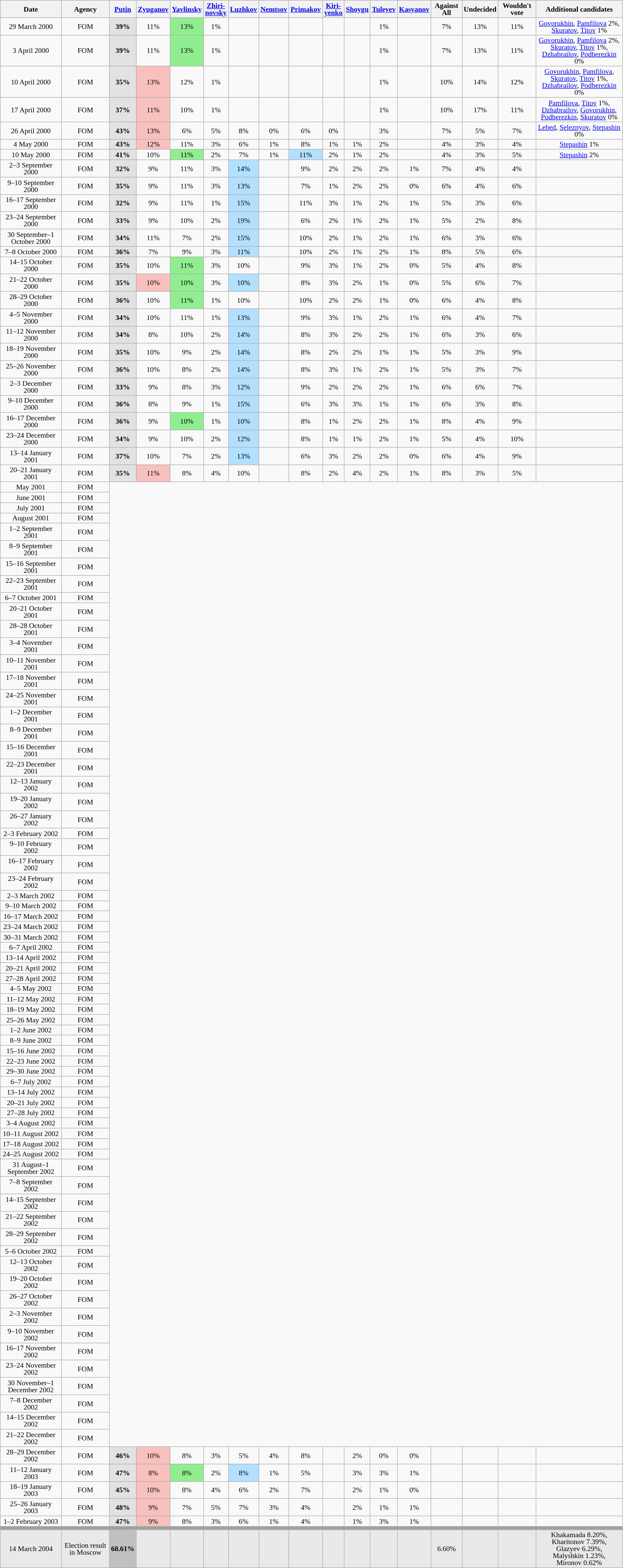<table class="wikitable" style="text-align:center; font-size:90%; line-height:14px">
<tr>
<th>Date</th>
<th>Agency</th>
<th><a href='#'>Putin</a></th>
<th><a href='#'>Zyuganov</a></th>
<th><a href='#'>Yavlinsky</a></th>
<th><a href='#'>Zhiri-<br>novsky</a></th>
<th><a href='#'>Luzhkov</a></th>
<th><a href='#'>Nemtsov</a></th>
<th><a href='#'>Primakov</a></th>
<th><a href='#'>Kiri-<br>yenko</a></th>
<th><a href='#'>Shoygu</a></th>
<th><a href='#'>Tuleyev</a></th>
<th><a href='#'>Kasyanov</a></th>
<th>Against All</th>
<th>Undecided</th>
<th>Wouldn't vote</th>
<th>Additional candidates</th>
</tr>
<tr>
<td>29 March 2000</td>
<td>FOM</td>
<td style="background:#E2E2E2"><strong>39%</strong></td>
<td>11%</td>
<td style="background:#90ee90">13%</td>
<td>1%</td>
<td></td>
<td></td>
<td></td>
<td></td>
<td></td>
<td>1%</td>
<td></td>
<td>7%</td>
<td>13%</td>
<td>11%</td>
<td><a href='#'>Govorukhin</a>, <a href='#'>Pamfilova</a> 2%,<br><a href='#'>Skuratov</a>, <a href='#'>Titov</a> 1%</td>
</tr>
<tr>
<td>3 April 2000</td>
<td>FOM</td>
<td style="background:#E2E2E2"><strong>39%</strong></td>
<td>11%</td>
<td style="background:#90ee90">13%</td>
<td>1%</td>
<td></td>
<td></td>
<td></td>
<td></td>
<td></td>
<td>1%</td>
<td></td>
<td>7%</td>
<td>13%</td>
<td>11%</td>
<td><a href='#'>Govorukhin</a>, <a href='#'>Pamfilova</a> 2%,<br><a href='#'>Skuratov</a>, <a href='#'>Titov</a> 1%,<br><a href='#'>Dzhabrailov</a>, <a href='#'>Podberezkin</a> 0%</td>
</tr>
<tr>
<td>10 April 2000</td>
<td>FOM</td>
<td style="background:#E2E2E2"><strong>35%</strong></td>
<td style="background:#F8C1BE">13%</td>
<td>12%</td>
<td>1%</td>
<td></td>
<td></td>
<td></td>
<td></td>
<td></td>
<td>1%</td>
<td></td>
<td>10%</td>
<td>14%</td>
<td>12%</td>
<td><a href='#'>Govorukhin</a>, <a href='#'>Pamfilova</a>, <a href='#'>Skuratov</a>, <a href='#'>Titov</a> 1%,<br><a href='#'>Dzhabrailov</a>, <a href='#'>Podberezkin</a> 0%</td>
</tr>
<tr>
<td>17 April 2000</td>
<td>FOM</td>
<td style="background:#E2E2E2"><strong>37%</strong></td>
<td style="background:#F8C1BE">11%</td>
<td>10%</td>
<td>1%</td>
<td></td>
<td></td>
<td></td>
<td></td>
<td></td>
<td>1%</td>
<td></td>
<td>10%</td>
<td>17%</td>
<td>11%</td>
<td><a href='#'>Pamfilova</a>, <a href='#'>Titov</a> 1%,<br><a href='#'>Dzhabrailov</a>, <a href='#'>Govorukhin</a>, <a href='#'>Podberezkin</a>, <a href='#'>Skuratov</a> 0%</td>
</tr>
<tr>
<td>26 April 2000</td>
<td>FOM</td>
<td style="background:#E2E2E2"><strong>43%</strong></td>
<td style="background:#F8C1BE">13%</td>
<td>6%</td>
<td>5%</td>
<td>8%</td>
<td>0%</td>
<td>6%</td>
<td>0%</td>
<td></td>
<td>3%</td>
<td></td>
<td>7%</td>
<td>5%</td>
<td>7%</td>
<td><a href='#'>Lebed</a>, <a href='#'>Seleznyov</a>, <a href='#'>Stepashin</a> 0%</td>
</tr>
<tr>
<td>4 May 2000</td>
<td>FOM</td>
<td style="background:#E2E2E2"><strong>43%</strong></td>
<td style="background:#F8C1BE">12%</td>
<td>11%</td>
<td>3%</td>
<td>6%</td>
<td>1%</td>
<td>8%</td>
<td>1%</td>
<td>1%</td>
<td>2%</td>
<td></td>
<td>4%</td>
<td>3%</td>
<td>4%</td>
<td><a href='#'>Stepashin</a> 1%</td>
</tr>
<tr>
<td>10 May 2000</td>
<td>FOM</td>
<td style="background:#E2E2E2"><strong>41%</strong></td>
<td>10%</td>
<td style="background:#90ee90">11%</td>
<td>2%</td>
<td>7%</td>
<td>1%</td>
<td style="background:#B3E0FF">11%</td>
<td>2%</td>
<td>1%</td>
<td>2%</td>
<td></td>
<td>4%</td>
<td>3%</td>
<td>5%</td>
<td><a href='#'>Stepashin</a> 2%</td>
</tr>
<tr>
<td>2–3 September 2000</td>
<td>FOM</td>
<td style="background:#E2E2E2"><strong>32%</strong></td>
<td>9%</td>
<td>11%</td>
<td>3%</td>
<td style="background:#B3E0FF">14%</td>
<td></td>
<td>9%</td>
<td>2%</td>
<td>2%</td>
<td>2%</td>
<td>1%</td>
<td>7%</td>
<td>4%</td>
<td>4%</td>
<td></td>
</tr>
<tr>
<td>9–10 September 2000</td>
<td>FOM</td>
<td style="background:#E2E2E2"><strong>35%</strong></td>
<td>9%</td>
<td>11%</td>
<td>3%</td>
<td style="background:#B3E0FF">13%</td>
<td></td>
<td>7%</td>
<td>1%</td>
<td>2%</td>
<td>2%</td>
<td>0%</td>
<td>6%</td>
<td>4%</td>
<td>6%</td>
<td></td>
</tr>
<tr>
<td>16–17 September 2000</td>
<td>FOM</td>
<td style="background:#E2E2E2"><strong>32%</strong></td>
<td>9%</td>
<td>11%</td>
<td>1%</td>
<td style="background:#B3E0FF">15%</td>
<td></td>
<td>11%</td>
<td>3%</td>
<td>1%</td>
<td>2%</td>
<td>1%</td>
<td>5%</td>
<td>3%</td>
<td>6%</td>
<td></td>
</tr>
<tr>
<td>23–24 September 2000</td>
<td>FOM</td>
<td style="background:#E2E2E2"><strong>33%</strong></td>
<td>9%</td>
<td>10%</td>
<td>2%</td>
<td style="background:#B3E0FF">19%</td>
<td></td>
<td>6%</td>
<td>2%</td>
<td>1%</td>
<td>2%</td>
<td>1%</td>
<td>5%</td>
<td>2%</td>
<td>8%</td>
<td></td>
</tr>
<tr>
<td>30 September–1 October 2000</td>
<td>FOM</td>
<td style="background:#E2E2E2"><strong>34%</strong></td>
<td>11%</td>
<td>7%</td>
<td>2%</td>
<td style="background:#B3E0FF">15%</td>
<td></td>
<td>10%</td>
<td>2%</td>
<td>1%</td>
<td>2%</td>
<td>1%</td>
<td>6%</td>
<td>3%</td>
<td>6%</td>
<td></td>
</tr>
<tr>
<td>7–8 October 2000</td>
<td>FOM</td>
<td style="background:#E2E2E2"><strong>36%</strong></td>
<td>7%</td>
<td>9%</td>
<td>3%</td>
<td style="background:#B3E0FF">11%</td>
<td></td>
<td>10%</td>
<td>2%</td>
<td>1%</td>
<td>2%</td>
<td>1%</td>
<td>8%</td>
<td>5%</td>
<td>6%</td>
<td></td>
</tr>
<tr>
<td>14–15 October 2000</td>
<td>FOM</td>
<td style="background:#E2E2E2"><strong>35%</strong></td>
<td>10%</td>
<td style="background:#90ee90">11%</td>
<td>3%</td>
<td>10%</td>
<td></td>
<td>9%</td>
<td>3%</td>
<td>1%</td>
<td>2%</td>
<td>0%</td>
<td>5%</td>
<td>4%</td>
<td>8%</td>
<td></td>
</tr>
<tr>
<td>21–22 October 2000</td>
<td>FOM</td>
<td style="background:#E2E2E2"><strong>35%</strong></td>
<td style="background:#F8C1BE">10%</td>
<td style="background:#90ee90">10%</td>
<td>3%</td>
<td style="background:#B3E0FF">10%</td>
<td></td>
<td>8%</td>
<td>3%</td>
<td>2%</td>
<td>1%</td>
<td>0%</td>
<td>5%</td>
<td>6%</td>
<td>7%</td>
<td></td>
</tr>
<tr>
<td>28–29 October 2000</td>
<td>FOM</td>
<td style="background:#E2E2E2"><strong>36%</strong></td>
<td>10%</td>
<td style="background:#90ee90">11%</td>
<td>1%</td>
<td>10%</td>
<td></td>
<td>10%</td>
<td>2%</td>
<td>2%</td>
<td>1%</td>
<td>0%</td>
<td>6%</td>
<td>4%</td>
<td>8%</td>
<td></td>
</tr>
<tr>
<td>4–5 November 2000</td>
<td>FOM</td>
<td style="background:#E2E2E2"><strong>34%</strong></td>
<td>10%</td>
<td>11%</td>
<td>1%</td>
<td style="background:#B3E0FF">13%</td>
<td></td>
<td>9%</td>
<td>3%</td>
<td>1%</td>
<td>2%</td>
<td>1%</td>
<td>6%</td>
<td>4%</td>
<td>7%</td>
<td></td>
</tr>
<tr>
<td>11–12 November 2000</td>
<td>FOM</td>
<td style="background:#E2E2E2"><strong>34%</strong></td>
<td>8%</td>
<td>10%</td>
<td>2%</td>
<td style="background:#B3E0FF">14%</td>
<td></td>
<td>8%</td>
<td>3%</td>
<td>2%</td>
<td>2%</td>
<td>1%</td>
<td>6%</td>
<td>3%</td>
<td>6%</td>
<td></td>
</tr>
<tr>
<td>18–19 November 2000</td>
<td>FOM</td>
<td style="background:#E2E2E2"><strong>35%</strong></td>
<td>10%</td>
<td>9%</td>
<td>2%</td>
<td style="background:#B3E0FF">14%</td>
<td></td>
<td>8%</td>
<td>2%</td>
<td>2%</td>
<td>1%</td>
<td>1%</td>
<td>5%</td>
<td>3%</td>
<td>9%</td>
<td></td>
</tr>
<tr>
<td>25–26 November 2000</td>
<td>FOM</td>
<td style="background:#E2E2E2"><strong>36%</strong></td>
<td>10%</td>
<td>8%</td>
<td>2%</td>
<td style="background:#B3E0FF">14%</td>
<td></td>
<td>8%</td>
<td>3%</td>
<td>1%</td>
<td>2%</td>
<td>1%</td>
<td>5%</td>
<td>3%</td>
<td>7%</td>
<td></td>
</tr>
<tr>
<td>2–3 December 2000</td>
<td>FOM</td>
<td style="background:#E2E2E2"><strong>33%</strong></td>
<td>9%</td>
<td>8%</td>
<td>3%</td>
<td style="background:#B3E0FF">12%</td>
<td></td>
<td>9%</td>
<td>2%</td>
<td>2%</td>
<td>2%</td>
<td>1%</td>
<td>6%</td>
<td>6%</td>
<td>7%</td>
<td></td>
</tr>
<tr>
<td>9–10 December 2000</td>
<td>FOM</td>
<td style="background:#E2E2E2"><strong>36%</strong></td>
<td>8%</td>
<td>9%</td>
<td>1%</td>
<td style="background:#B3E0FF">15%</td>
<td></td>
<td>6%</td>
<td>3%</td>
<td>3%</td>
<td>1%</td>
<td>1%</td>
<td>6%</td>
<td>3%</td>
<td>8%</td>
<td></td>
</tr>
<tr>
<td>16–17 December 2000</td>
<td>FOM</td>
<td style="background:#E2E2E2"><strong>36%</strong></td>
<td>9%</td>
<td style="background:#90ee90">10%</td>
<td>1%</td>
<td style="background:#B3E0FF">10%</td>
<td></td>
<td>8%</td>
<td>1%</td>
<td>2%</td>
<td>2%</td>
<td>1%</td>
<td>8%</td>
<td>4%</td>
<td>9%</td>
<td></td>
</tr>
<tr>
<td>23–24 December 2000</td>
<td>FOM</td>
<td style="background:#E2E2E2"><strong>34%</strong></td>
<td>9%</td>
<td>10%</td>
<td>2%</td>
<td style="background:#B3E0FF">12%</td>
<td></td>
<td>8%</td>
<td>1%</td>
<td>1%</td>
<td>2%</td>
<td>1%</td>
<td>5%</td>
<td>4%</td>
<td>10%</td>
<td></td>
</tr>
<tr>
<td>13–14 January 2001</td>
<td>FOM</td>
<td style="background:#E2E2E2"><strong>37%</strong></td>
<td>10%</td>
<td>7%</td>
<td>2%</td>
<td style="background:#B3E0FF">13%</td>
<td></td>
<td>6%</td>
<td>3%</td>
<td>2%</td>
<td>2%</td>
<td>0%</td>
<td>6%</td>
<td>4%</td>
<td>9%</td>
<td></td>
</tr>
<tr>
<td>20–21 January 2001</td>
<td>FOM</td>
<td style="background:#E2E2E2"><strong>35%</strong></td>
<td style="background:#F8C1BE">11%</td>
<td>8%</td>
<td>4%</td>
<td>10%</td>
<td></td>
<td>8%</td>
<td>2%</td>
<td>4%</td>
<td>2%</td>
<td>1%</td>
<td>8%</td>
<td>3%</td>
<td>5%</td>
<td></td>
</tr>
<tr>
<td>May 2001</td>
<td>FOM</td>
</tr>
<tr>
<td>June 2001</td>
<td>FOM</td>
</tr>
<tr>
<td>July 2001</td>
<td>FOM</td>
</tr>
<tr>
<td>August 2001</td>
<td>FOM</td>
</tr>
<tr>
<td>1–2 September 2001</td>
<td>FOM</td>
</tr>
<tr>
<td>8–9 September 2001</td>
<td>FOM</td>
</tr>
<tr>
<td>15–16 September 2001</td>
<td>FOM</td>
</tr>
<tr>
<td>22–23 September 2001</td>
<td>FOM</td>
</tr>
<tr>
<td>6–7 October 2001</td>
<td>FOM</td>
</tr>
<tr>
<td>20–21 October 2001</td>
<td>FOM</td>
</tr>
<tr>
<td>28–28 October 2001</td>
<td>FOM</td>
</tr>
<tr>
<td>3–4 November 2001</td>
<td>FOM</td>
</tr>
<tr>
<td>10–11 November 2001</td>
<td>FOM</td>
</tr>
<tr>
<td>17–18 November 2001</td>
<td>FOM</td>
</tr>
<tr>
<td>24–25 November 2001</td>
<td>FOM</td>
</tr>
<tr>
<td>1–2 December 2001</td>
<td>FOM</td>
</tr>
<tr>
<td>8–9 December 2001</td>
<td>FOM</td>
</tr>
<tr>
<td>15–16 December 2001</td>
<td>FOM</td>
</tr>
<tr>
<td>22–23 December 2001</td>
<td>FOM</td>
</tr>
<tr>
<td>12–13 January 2002</td>
<td>FOM</td>
</tr>
<tr>
<td>19–20 January 2002</td>
<td>FOM</td>
</tr>
<tr>
<td>26–27 January 2002</td>
<td>FOM</td>
</tr>
<tr>
<td>2–3 February 2002</td>
<td>FOM</td>
</tr>
<tr>
<td>9–10 February 2002</td>
<td>FOM</td>
</tr>
<tr>
<td>16–17 February 2002</td>
<td>FOM</td>
</tr>
<tr>
<td>23–24 February 2002</td>
<td>FOM</td>
</tr>
<tr>
<td>2–3 March 2002</td>
<td>FOM</td>
</tr>
<tr>
<td>9–10 March 2002</td>
<td>FOM</td>
</tr>
<tr>
<td>16–17 March 2002</td>
<td>FOM</td>
</tr>
<tr>
<td>23–24 March 2002</td>
<td>FOM</td>
</tr>
<tr>
<td>30–31 March 2002</td>
<td>FOM</td>
</tr>
<tr>
<td>6–7 April 2002</td>
<td>FOM</td>
</tr>
<tr>
<td>13–14 April 2002</td>
<td>FOM</td>
</tr>
<tr>
<td>20–21 April 2002</td>
<td>FOM</td>
</tr>
<tr>
<td>27–28 April 2002</td>
<td>FOM</td>
</tr>
<tr>
<td>4–5 May 2002</td>
<td>FOM</td>
</tr>
<tr>
<td>11–12 May 2002</td>
<td>FOM</td>
</tr>
<tr>
<td>18–19 May 2002</td>
<td>FOM</td>
</tr>
<tr>
<td>25–26 May 2002</td>
<td>FOM</td>
</tr>
<tr>
<td>1–2 June 2002</td>
<td>FOM</td>
</tr>
<tr>
<td>8–9 June 2002</td>
<td>FOM</td>
</tr>
<tr>
<td>15–16 June 2002</td>
<td>FOM</td>
</tr>
<tr>
<td>22–23 June 2002</td>
<td>FOM</td>
</tr>
<tr>
<td>29–30 June 2002</td>
<td>FOM</td>
</tr>
<tr>
<td>6–7 July 2002</td>
<td>FOM</td>
</tr>
<tr>
<td>13–14 July 2002</td>
<td>FOM</td>
</tr>
<tr>
<td>20–21 July 2002</td>
<td>FOM</td>
</tr>
<tr>
<td>27–28 July 2002</td>
<td>FOM</td>
</tr>
<tr>
<td>3–4 August 2002</td>
<td>FOM</td>
</tr>
<tr>
<td>10–11 August 2002</td>
<td>FOM</td>
</tr>
<tr>
<td>17–18 August 2002</td>
<td>FOM</td>
</tr>
<tr>
<td>24–25 August 2002</td>
<td>FOM</td>
</tr>
<tr>
<td>31 August–1 September 2002</td>
<td>FOM</td>
</tr>
<tr>
<td>7–8 September 2002</td>
<td>FOM</td>
</tr>
<tr>
<td>14–15 September 2002</td>
<td>FOM</td>
</tr>
<tr>
<td>21–22 September 2002</td>
<td>FOM</td>
</tr>
<tr>
<td>28–29 September 2002</td>
<td>FOM</td>
</tr>
<tr>
<td>5–6 October 2002</td>
<td>FOM</td>
</tr>
<tr>
<td>12–13 October 2002</td>
<td>FOM</td>
</tr>
<tr>
<td>19–20 October 2002</td>
<td>FOM</td>
</tr>
<tr>
<td>26–27 October 2002</td>
<td>FOM</td>
</tr>
<tr>
<td>2–3 November 2002</td>
<td>FOM</td>
</tr>
<tr>
<td>9–10 November 2002</td>
<td>FOM</td>
</tr>
<tr>
<td>16–17 November 2002</td>
<td>FOM</td>
</tr>
<tr>
<td>23–24 November 2002</td>
<td>FOM</td>
</tr>
<tr>
<td>30 November–1 December 2002</td>
<td>FOM</td>
</tr>
<tr>
<td>7–8 December 2002</td>
<td>FOM</td>
</tr>
<tr>
<td>14–15 December 2002</td>
<td>FOM</td>
</tr>
<tr>
<td>21–22 December 2002</td>
<td>FOM</td>
</tr>
<tr>
<td>28–29 December 2002</td>
<td>FOM</td>
<td style="background:#E2E2E2"><strong>46%</strong></td>
<td style="background:#F8C1BE">10%</td>
<td>8%</td>
<td>3%</td>
<td>5%</td>
<td>4%</td>
<td>8%</td>
<td></td>
<td>2%</td>
<td>0%</td>
<td>0%</td>
<td></td>
<td></td>
<td></td>
<td></td>
</tr>
<tr>
<td>11–12 January 2003</td>
<td>FOM</td>
<td style="background:#E2E2E2"><strong>47%</strong></td>
<td style="background:#F8C1BE">8%</td>
<td style="background:#90ee90">8%</td>
<td>2%</td>
<td style="background:#B3E0FF">8%</td>
<td>1%</td>
<td>5%</td>
<td></td>
<td>3%</td>
<td>3%</td>
<td>1%</td>
<td></td>
<td></td>
<td></td>
<td></td>
</tr>
<tr>
<td>18–19 January 2003</td>
<td>FOM</td>
<td style="background:#E2E2E2"><strong>45%</strong></td>
<td style="background:#F8C1BE">10%</td>
<td>8%</td>
<td>4%</td>
<td>6%</td>
<td>2%</td>
<td>7%</td>
<td></td>
<td>2%</td>
<td>1%</td>
<td>0%</td>
<td></td>
<td></td>
<td></td>
<td></td>
</tr>
<tr>
<td>25–26 January 2003</td>
<td>FOM</td>
<td style="background:#E2E2E2"><strong>48%</strong></td>
<td style="background:#F8C1BE">9%</td>
<td>7%</td>
<td>5%</td>
<td>7%</td>
<td>3%</td>
<td>4%</td>
<td></td>
<td>2%</td>
<td>1%</td>
<td>1%</td>
<td></td>
<td></td>
<td></td>
<td></td>
</tr>
<tr>
<td>1–2 February 2003</td>
<td>FOM</td>
<td style="background:#E2E2E2"><strong>47%</strong></td>
<td style="background:#F8C1BE">9%</td>
<td>8%</td>
<td>3%</td>
<td>6%</td>
<td>1%</td>
<td>4%</td>
<td></td>
<td>1%</td>
<td>3%</td>
<td>1%</td>
<td></td>
<td></td>
<td></td>
<td></td>
</tr>
<tr>
<th colspan="27" style="background:#A0A0A0"></th>
</tr>
<tr style="background-color:#E9E9E9;">
<td>14 March 2004</td>
<td>Election result in Moscow</td>
<td style="background:#C0C0C0"><strong>68.61%</strong></td>
<td></td>
<td></td>
<td></td>
<td></td>
<td></td>
<td></td>
<td></td>
<td></td>
<td></td>
<td></td>
<td>6.60%</td>
<td></td>
<td></td>
<td>Khakamada 8.20%,<br>Kharitonov 7.39%,<br>Glazyev 6.29%,<br>Malyshkin 1.23%,<br>Mironov 0.62%</td>
</tr>
</table>
